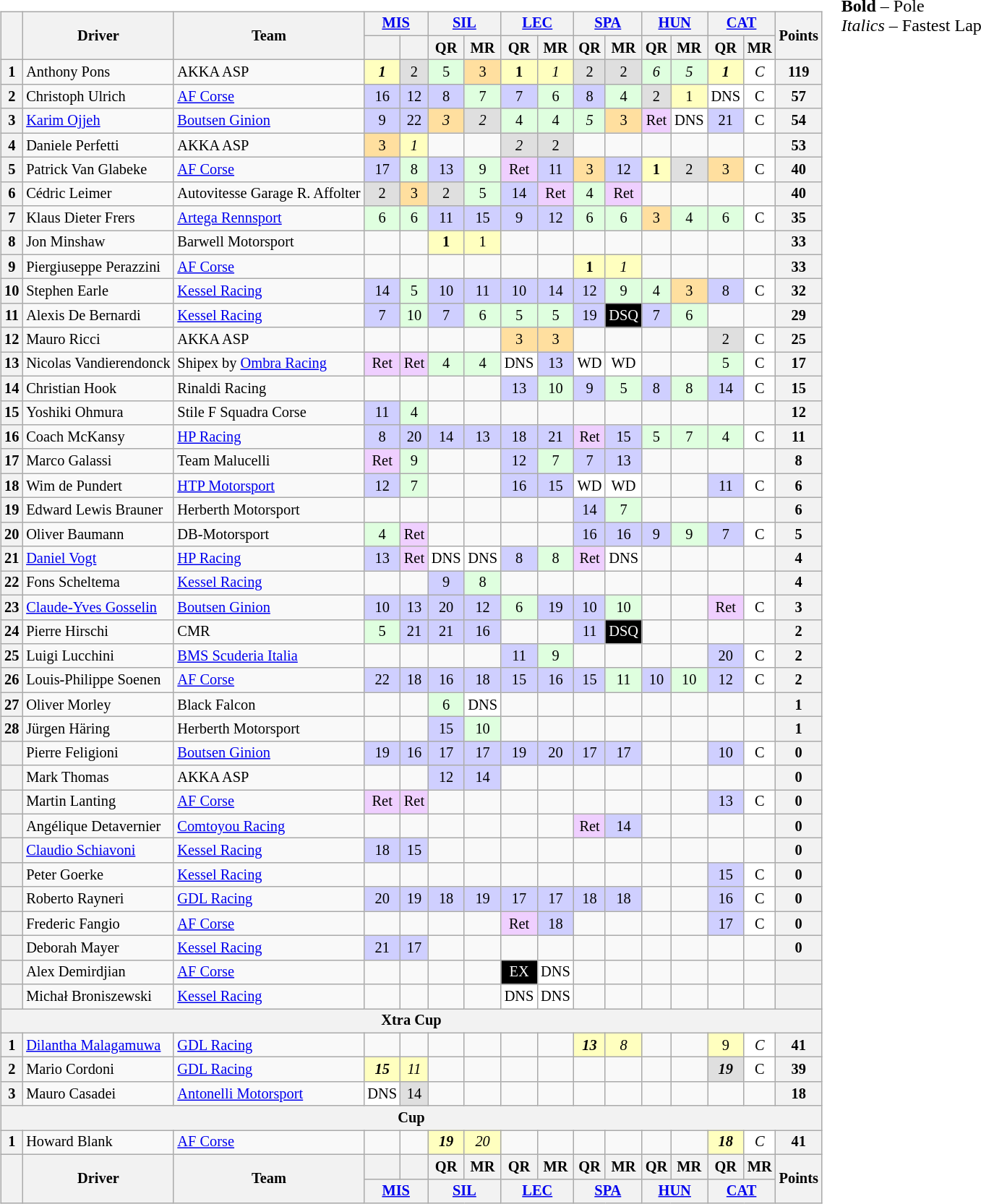<table>
<tr>
<td valign="top"><br><table class="wikitable" style="font-size: 85%; text-align:center;">
<tr>
<th rowspan=2></th>
<th rowspan=2>Driver</th>
<th rowspan=2>Team</th>
<th colspan=2><a href='#'>MIS</a><br></th>
<th colspan=2><a href='#'>SIL</a><br></th>
<th colspan=2><a href='#'>LEC</a><br></th>
<th colspan=2><a href='#'>SPA</a><br></th>
<th colspan=2><a href='#'>HUN</a><br></th>
<th colspan=2><a href='#'>CAT</a><br></th>
<th rowspan=2>Points</th>
</tr>
<tr>
<th></th>
<th></th>
<th>QR</th>
<th>MR</th>
<th>QR</th>
<th>MR</th>
<th>QR</th>
<th>MR</th>
<th>QR</th>
<th>MR</th>
<th>QR</th>
<th>MR</th>
</tr>
<tr>
<th>1</th>
<td align=left> Anthony Pons</td>
<td align=left> AKKA ASP</td>
<td style="background:#FFFFBF;"><strong><em>1</em></strong></td>
<td style="background:#DFDFDF;">2</td>
<td style="background:#DFFFDF;">5</td>
<td style="background:#FFDF9F;">3</td>
<td style="background:#FFFFBF;"><strong>1</strong></td>
<td style="background:#FFFFBF;"><em>1</em></td>
<td style="background:#DFDFDF;">2</td>
<td style="background:#DFDFDF;">2</td>
<td style="background:#DFFFDF;"><em>6</em></td>
<td style="background:#DFFFDF;"><em>5</em></td>
<td style="background:#FFFFBF;"><strong><em>1</em></strong></td>
<td style="background:#FFFFFF;"><em>C</em></td>
<th>119</th>
</tr>
<tr>
<th>2</th>
<td align=left> Christoph Ulrich</td>
<td align=left> <a href='#'>AF Corse</a></td>
<td style="background:#CFCFFF;">16</td>
<td style="background:#CFCFFF;">12</td>
<td style="background:#CFCFFF;">8</td>
<td style="background:#DFFFDF;">7</td>
<td style="background:#CFCFFF;">7</td>
<td style="background:#DFFFDF;">6</td>
<td style="background:#CFCFFF;">8</td>
<td style="background:#DFFFDF;">4</td>
<td style="background:#DFDFDF;">2</td>
<td style="background:#FFFFBF;">1</td>
<td style="background:#FFFFFF;">DNS</td>
<td style="background:#FFFFFF;">C</td>
<th>57</th>
</tr>
<tr>
<th>3</th>
<td align=left> <a href='#'>Karim Ojjeh</a></td>
<td align=left> <a href='#'>Boutsen Ginion</a></td>
<td style="background:#CFCFFF;">9</td>
<td style="background:#CFCFFF;">22</td>
<td style="background:#FFDF9F;"><em>3</em></td>
<td style="background:#DFDFDF;"><em>2</em></td>
<td style="background:#DFFFDF;">4</td>
<td style="background:#DFFFDF;">4</td>
<td style="background:#DFFFDF;"><em>5</em></td>
<td style="background:#FFDF9F;">3</td>
<td style="background:#EFCFFF;">Ret</td>
<td style="background:#FFFFFF;">DNS</td>
<td style="background:#CFCFFF;">21</td>
<td style="background:#FFFFFF;">C</td>
<th>54</th>
</tr>
<tr>
<th>4</th>
<td align=left> Daniele Perfetti</td>
<td align=left> AKKA ASP</td>
<td style="background:#FFDF9F;">3</td>
<td style="background:#FFFFBF;"><em>1</em></td>
<td></td>
<td></td>
<td style="background:#DFDFDF;"><em>2</em></td>
<td style="background:#DFDFDF;">2</td>
<td></td>
<td></td>
<td></td>
<td></td>
<td></td>
<td></td>
<th>53</th>
</tr>
<tr>
<th>5</th>
<td align=left> Patrick Van Glabeke</td>
<td align=left> <a href='#'>AF Corse</a></td>
<td style="background:#CFCFFF;">17</td>
<td style="background:#DFFFDF;">8</td>
<td style="background:#CFCFFF;">13</td>
<td style="background:#DFFFDF;">9</td>
<td style="background:#EFCFFF;">Ret</td>
<td style="background:#CFCFFF;">11</td>
<td style="background:#FFDF9F;">3</td>
<td style="background:#CFCFFF;">12</td>
<td style="background:#FFFFBF;"><strong>1</strong></td>
<td style="background:#DFDFDF;">2</td>
<td style="background:#FFDF9F;">3</td>
<td style="background:#FFFFFF;">C</td>
<th>40</th>
</tr>
<tr>
<th>6</th>
<td align=left> Cédric Leimer</td>
<td align=left> Autovitesse Garage R. Affolter</td>
<td style="background:#DFDFDF;">2</td>
<td style="background:#FFDF9F;">3</td>
<td style="background:#DFDFDF;">2</td>
<td style="background:#DFFFDF;">5</td>
<td style="background:#CFCFFF;">14</td>
<td style="background:#EFCFFF;">Ret</td>
<td style="background:#DFFFDF;">4</td>
<td style="background:#EFCFFF;">Ret</td>
<td></td>
<td></td>
<td></td>
<td></td>
<th>40</th>
</tr>
<tr>
<th>7</th>
<td align=left> Klaus Dieter Frers</td>
<td align=left> <a href='#'>Artega Rennsport</a></td>
<td style="background:#DFFFDF;">6</td>
<td style="background:#DFFFDF;">6</td>
<td style="background:#CFCFFF;">11</td>
<td style="background:#CFCFFF;">15</td>
<td style="background:#CFCFFF;">9</td>
<td style="background:#CFCFFF;">12</td>
<td style="background:#DFFFDF;">6</td>
<td style="background:#DFFFDF;">6</td>
<td style="background:#FFDF9F;">3</td>
<td style="background:#DFFFDF;">4</td>
<td style="background:#DFFFDF;">6</td>
<td style="background:#FFFFFF;">C</td>
<th>35</th>
</tr>
<tr>
<th>8</th>
<td align=left> Jon Minshaw</td>
<td align=left> Barwell Motorsport</td>
<td></td>
<td></td>
<td style="background:#FFFFBF;"><strong>1</strong></td>
<td style="background:#FFFFBF;">1</td>
<td></td>
<td></td>
<td></td>
<td></td>
<td></td>
<td></td>
<td></td>
<td></td>
<th>33</th>
</tr>
<tr>
<th>9</th>
<td align=left> Piergiuseppe Perazzini</td>
<td align=left> <a href='#'>AF Corse</a></td>
<td></td>
<td></td>
<td></td>
<td></td>
<td></td>
<td></td>
<td style="background:#FFFFBF;"><strong>1</strong></td>
<td style="background:#FFFFBF;"><em>1</em></td>
<td></td>
<td></td>
<td></td>
<td></td>
<th>33</th>
</tr>
<tr>
<th>10</th>
<td align=left> Stephen Earle</td>
<td align=left> <a href='#'>Kessel Racing</a></td>
<td style="background:#CFCFFF;">14</td>
<td style="background:#DFFFDF;">5</td>
<td style="background:#CFCFFF;">10</td>
<td style="background:#CFCFFF;">11</td>
<td style="background:#CFCFFF;">10</td>
<td style="background:#CFCFFF;">14</td>
<td style="background:#CFCFFF;">12</td>
<td style="background:#DFFFDF;">9</td>
<td style="background:#DFFFDF;">4</td>
<td style="background:#FFDF9F;">3</td>
<td style="background:#CFCFFF;">8</td>
<td style="background:#FFFFFF;">C</td>
<th>32</th>
</tr>
<tr>
<th>11</th>
<td align=left> Alexis De Bernardi</td>
<td align=left> <a href='#'>Kessel Racing</a></td>
<td style="background:#CFCFFF;">7</td>
<td style="background:#DFFFDF;">10</td>
<td style="background:#CFCFFF;">7</td>
<td style="background:#DFFFDF;">6</td>
<td style="background:#DFFFDF;">5</td>
<td style="background:#DFFFDF;">5</td>
<td style="background:#CFCFFF;">19</td>
<td style="background:#000000; color:white;">DSQ</td>
<td style="background:#CFCFFF;">7</td>
<td style="background:#DFFFDF;">6</td>
<td></td>
<td></td>
<th>29</th>
</tr>
<tr>
<th>12</th>
<td align=left> Mauro Ricci</td>
<td align=left> AKKA ASP</td>
<td></td>
<td></td>
<td></td>
<td></td>
<td style="background:#FFDF9F;">3</td>
<td style="background:#FFDF9F;">3</td>
<td></td>
<td></td>
<td></td>
<td></td>
<td style="background:#DFDFDF;">2</td>
<td style="background:#FFFFFF;">C</td>
<th>25</th>
</tr>
<tr>
<th>13</th>
<td align=left> Nicolas Vandierendonck</td>
<td align=left> Shipex by <a href='#'>Ombra Racing</a></td>
<td style="background:#EFCFFF;">Ret</td>
<td style="background:#EFCFFF;">Ret</td>
<td style="background:#DFFFDF;">4</td>
<td style="background:#DFFFDF;">4</td>
<td style="background:#FFFFFF;">DNS</td>
<td style="background:#CFCFFF;">13</td>
<td style="background:#FFFFFF;">WD</td>
<td style="background:#FFFFFF;">WD</td>
<td></td>
<td></td>
<td style="background:#DFFFDF;">5</td>
<td style="background:#FFFFFF;">C</td>
<th>17</th>
</tr>
<tr>
<th>14</th>
<td align=left> Christian Hook</td>
<td align=left> Rinaldi Racing</td>
<td></td>
<td></td>
<td></td>
<td></td>
<td style="background:#CFCFFF;">13</td>
<td style="background:#DFFFDF;">10</td>
<td style="background:#CFCFFF;">9</td>
<td style="background:#DFFFDF;">5</td>
<td style="background:#CFCFFF;">8</td>
<td style="background:#DFFFDF;">8</td>
<td style="background:#CFCFFF;">14</td>
<td style="background:#FFFFFF;">C</td>
<th>15</th>
</tr>
<tr>
<th>15</th>
<td align=left> Yoshiki Ohmura</td>
<td align=left> Stile F Squadra Corse</td>
<td style="background:#CFCFFF;">11</td>
<td style="background:#DFFFDF;">4</td>
<td></td>
<td></td>
<td></td>
<td></td>
<td></td>
<td></td>
<td></td>
<td></td>
<td></td>
<td></td>
<th>12</th>
</tr>
<tr>
<th>16</th>
<td align=left> Coach McKansy</td>
<td align=left> <a href='#'>HP Racing</a></td>
<td style="background:#CFCFFF;">8</td>
<td style="background:#CFCFFF;">20</td>
<td style="background:#CFCFFF;">14</td>
<td style="background:#CFCFFF;">13</td>
<td style="background:#CFCFFF;">18</td>
<td style="background:#CFCFFF;">21</td>
<td style="background:#EFCFFF;">Ret</td>
<td style="background:#CFCFFF;">15</td>
<td style="background:#DFFFDF;">5</td>
<td style="background:#DFFFDF;">7</td>
<td style="background:#DFFFDF;">4</td>
<td style="background:#FFFFFF;">C</td>
<th>11</th>
</tr>
<tr>
<th>17</th>
<td align=left> Marco Galassi</td>
<td align=left> Team Malucelli</td>
<td style="background:#EFCFFF;">Ret</td>
<td style="background:#DFFFDF;">9</td>
<td></td>
<td></td>
<td style="background:#CFCFFF;">12</td>
<td style="background:#DFFFDF;">7</td>
<td style="background:#CFCFFF;">7</td>
<td style="background:#CFCFFF;">13</td>
<td></td>
<td></td>
<td></td>
<td></td>
<th>8</th>
</tr>
<tr>
<th>18</th>
<td align=left> Wim de Pundert</td>
<td align=left> <a href='#'>HTP Motorsport</a></td>
<td style="background:#CFCFFF;">12</td>
<td style="background:#DFFFDF;">7</td>
<td></td>
<td></td>
<td style="background:#CFCFFF;">16</td>
<td style="background:#CFCFFF;">15</td>
<td style="background:#FFFFFF;">WD</td>
<td style="background:#FFFFFF;">WD</td>
<td></td>
<td></td>
<td style="background:#CFCFFF;">11</td>
<td style="background:#FFFFFF;">C</td>
<th>6</th>
</tr>
<tr>
<th>19</th>
<td align=left> Edward Lewis Brauner</td>
<td align=left> Herberth Motorsport</td>
<td></td>
<td></td>
<td></td>
<td></td>
<td></td>
<td></td>
<td style="background:#CFCFFF;">14</td>
<td style="background:#DFFFDF;">7</td>
<td></td>
<td></td>
<td></td>
<td></td>
<th>6</th>
</tr>
<tr>
<th>20</th>
<td align=left> Oliver Baumann</td>
<td align=left> DB-Motorsport</td>
<td style="background:#DFFFDF;">4</td>
<td style="background:#EFCFFF;">Ret</td>
<td></td>
<td></td>
<td></td>
<td></td>
<td style="background:#CFCFFF;">16</td>
<td style="background:#CFCFFF;">16</td>
<td style="background:#CFCFFF;">9</td>
<td style="background:#DFFFDF;">9</td>
<td style="background:#CFCFFF;">7</td>
<td style="background:#FFFFFF;">C</td>
<th>5</th>
</tr>
<tr>
<th>21</th>
<td align=left> <a href='#'>Daniel Vogt</a></td>
<td align=left> <a href='#'>HP Racing</a></td>
<td style="background:#CFCFFF;">13</td>
<td style="background:#EFCFFF;">Ret</td>
<td style="background:#FFFFFF;">DNS</td>
<td style="background:#FFFFFF;">DNS</td>
<td style="background:#CFCFFF;">8</td>
<td style="background:#DFFFDF;">8</td>
<td style="background:#EFCFFF;">Ret</td>
<td style="background:#FFFFFF;">DNS</td>
<td></td>
<td></td>
<td></td>
<td></td>
<th>4</th>
</tr>
<tr>
<th>22</th>
<td align=left> Fons Scheltema</td>
<td align=left> <a href='#'>Kessel Racing</a></td>
<td></td>
<td></td>
<td style="background:#CFCFFF;">9</td>
<td style="background:#DFFFDF;">8</td>
<td></td>
<td></td>
<td></td>
<td></td>
<td></td>
<td></td>
<td></td>
<td></td>
<th>4</th>
</tr>
<tr>
<th>23</th>
<td align=left> <a href='#'>Claude-Yves Gosselin</a></td>
<td align=left> <a href='#'>Boutsen Ginion</a></td>
<td style="background:#CFCFFF;">10</td>
<td style="background:#CFCFFF;">13</td>
<td style="background:#CFCFFF;">20</td>
<td style="background:#CFCFFF;">12</td>
<td style="background:#DFFFDF;">6</td>
<td style="background:#CFCFFF;">19</td>
<td style="background:#CFCFFF;">10</td>
<td style="background:#DFFFDF;">10</td>
<td></td>
<td></td>
<td style="background:#EFCFFF;">Ret</td>
<td style="background:#FFFFFF;">C</td>
<th>3</th>
</tr>
<tr>
<th>24</th>
<td align=left> Pierre Hirschi</td>
<td align=left> CMR</td>
<td style="background:#DFFFDF;">5</td>
<td style="background:#CFCFFF;">21</td>
<td style="background:#CFCFFF;">21</td>
<td style="background:#CFCFFF;">16</td>
<td></td>
<td></td>
<td style="background:#CFCFFF;">11</td>
<td style="background:#000000; color:white;">DSQ</td>
<td></td>
<td></td>
<td></td>
<td></td>
<th>2</th>
</tr>
<tr>
<th>25</th>
<td align=left> Luigi Lucchini</td>
<td align=left> <a href='#'>BMS Scuderia Italia</a></td>
<td></td>
<td></td>
<td></td>
<td></td>
<td style="background:#CFCFFF;">11</td>
<td style="background:#DFFFDF;">9</td>
<td></td>
<td></td>
<td></td>
<td></td>
<td style="background:#CFCFFF;">20</td>
<td style="background:#FFFFFF;">C</td>
<th>2</th>
</tr>
<tr>
<th>26</th>
<td align=left> Louis-Philippe Soenen</td>
<td align=left> <a href='#'>AF Corse</a></td>
<td style="background:#CFCFFF;">22</td>
<td style="background:#CFCFFF;">18</td>
<td style="background:#CFCFFF;">16</td>
<td style="background:#CFCFFF;">18</td>
<td style="background:#CFCFFF;">15</td>
<td style="background:#CFCFFF;">16</td>
<td style="background:#CFCFFF;">15</td>
<td style="background:#DFFFDF;">11</td>
<td style="background:#CFCFFF;">10</td>
<td style="background:#DFFFDF;">10</td>
<td style="background:#CFCFFF;">12</td>
<td style="background:#FFFFFF;">C</td>
<th>2</th>
</tr>
<tr>
<th>27</th>
<td align=left> Oliver Morley</td>
<td align=left> Black Falcon</td>
<td></td>
<td></td>
<td style="background:#DFFFDF;">6</td>
<td style="background:#FFFFFF;">DNS</td>
<td></td>
<td></td>
<td></td>
<td></td>
<td></td>
<td></td>
<td></td>
<td></td>
<th>1</th>
</tr>
<tr>
<th>28</th>
<td align=left> Jürgen Häring</td>
<td align=left> Herberth Motorsport</td>
<td></td>
<td></td>
<td style="background:#CFCFFF;">15</td>
<td style="background:#DFFFDF;">10</td>
<td></td>
<td></td>
<td></td>
<td></td>
<td></td>
<td></td>
<td></td>
<td></td>
<th>1</th>
</tr>
<tr>
<th></th>
<td align=left> Pierre Feligioni</td>
<td align=left> <a href='#'>Boutsen Ginion</a></td>
<td style="background:#CFCFFF;">19</td>
<td style="background:#CFCFFF;">16</td>
<td style="background:#CFCFFF;">17</td>
<td style="background:#CFCFFF;">17</td>
<td style="background:#CFCFFF;">19</td>
<td style="background:#CFCFFF;">20</td>
<td style="background:#CFCFFF;">17</td>
<td style="background:#CFCFFF;">17</td>
<td></td>
<td></td>
<td style="background:#CFCFFF;">10</td>
<td style="background:#FFFFFF;">C</td>
<th>0</th>
</tr>
<tr>
<th></th>
<td align=left> Mark Thomas</td>
<td align=left> AKKA ASP</td>
<td></td>
<td></td>
<td style="background:#CFCFFF;">12</td>
<td style="background:#CFCFFF;">14</td>
<td></td>
<td></td>
<td></td>
<td></td>
<td></td>
<td></td>
<td></td>
<td></td>
<th>0</th>
</tr>
<tr>
<th></th>
<td align=left> Martin Lanting</td>
<td align=left> <a href='#'>AF Corse</a></td>
<td style="background:#EFCFFF;">Ret</td>
<td style="background:#EFCFFF;">Ret</td>
<td></td>
<td></td>
<td></td>
<td></td>
<td></td>
<td></td>
<td></td>
<td></td>
<td style="background:#CFCFFF;">13</td>
<td style="background:#FFFFFF;">C</td>
<th>0</th>
</tr>
<tr>
<th></th>
<td align=left> Angélique Detavernier</td>
<td align=left> <a href='#'>Comtoyou Racing</a></td>
<td></td>
<td></td>
<td></td>
<td></td>
<td></td>
<td></td>
<td style="background:#EFCFFF;">Ret</td>
<td style="background:#CFCFFF;">14</td>
<td></td>
<td></td>
<td></td>
<td></td>
<th>0</th>
</tr>
<tr>
<th></th>
<td align=left> <a href='#'>Claudio Schiavoni</a></td>
<td align=left> <a href='#'>Kessel Racing</a></td>
<td style="background:#CFCFFF;">18</td>
<td style="background:#CFCFFF;">15</td>
<td></td>
<td></td>
<td></td>
<td></td>
<td></td>
<td></td>
<td></td>
<td></td>
<td></td>
<td></td>
<th>0</th>
</tr>
<tr>
<th></th>
<td align=left> Peter Goerke</td>
<td align=left> <a href='#'>Kessel Racing</a></td>
<td></td>
<td></td>
<td></td>
<td></td>
<td></td>
<td></td>
<td></td>
<td></td>
<td></td>
<td></td>
<td style="background:#CFCFFF;">15</td>
<td style="background:#FFFFFF;">C</td>
<th>0</th>
</tr>
<tr>
<th></th>
<td align=left> Roberto Rayneri</td>
<td align=left> <a href='#'>GDL Racing</a></td>
<td style="background:#CFCFFF;">20</td>
<td style="background:#CFCFFF;">19</td>
<td style="background:#CFCFFF;">18</td>
<td style="background:#CFCFFF;">19</td>
<td style="background:#CFCFFF;">17</td>
<td style="background:#CFCFFF;">17</td>
<td style="background:#CFCFFF;">18</td>
<td style="background:#CFCFFF;">18</td>
<td></td>
<td></td>
<td style="background:#CFCFFF;">16</td>
<td style="background:#FFFFFF;">C</td>
<th>0</th>
</tr>
<tr>
<th></th>
<td align=left> Frederic Fangio</td>
<td align=left> <a href='#'>AF Corse</a></td>
<td></td>
<td></td>
<td></td>
<td></td>
<td style="background:#EFCFFF;">Ret</td>
<td style="background:#CFCFFF;">18</td>
<td></td>
<td></td>
<td></td>
<td></td>
<td style="background:#CFCFFF;">17</td>
<td style="background:#FFFFFF;">C</td>
<th>0</th>
</tr>
<tr>
<th></th>
<td align=left> Deborah Mayer</td>
<td align=left> <a href='#'>Kessel Racing</a></td>
<td style="background:#CFCFFF;">21</td>
<td style="background:#CFCFFF;">17</td>
<td></td>
<td></td>
<td></td>
<td></td>
<td></td>
<td></td>
<td></td>
<td></td>
<td></td>
<td></td>
<th>0</th>
</tr>
<tr>
<th></th>
<td align=left> Alex Demirdjian</td>
<td align=left> <a href='#'>AF Corse</a></td>
<td></td>
<td></td>
<td></td>
<td></td>
<td style="background:#000000; color:white;">EX</td>
<td style="background:#FFFFFF;">DNS</td>
<td></td>
<td></td>
<td></td>
<td></td>
<td></td>
<td></td>
<th></th>
</tr>
<tr>
<th></th>
<td align=left> Michał Broniszewski</td>
<td align=left> <a href='#'>Kessel Racing</a></td>
<td></td>
<td></td>
<td></td>
<td></td>
<td style="background:#FFFFFF;">DNS</td>
<td style="background:#FFFFFF;">DNS</td>
<td></td>
<td></td>
<td></td>
<td></td>
<td></td>
<td></td>
<th></th>
</tr>
<tr>
<th colspan=16>Xtra Cup</th>
</tr>
<tr>
<th>1</th>
<td align=left> <a href='#'>Dilantha Malagamuwa</a></td>
<td align=left> <a href='#'>GDL Racing</a></td>
<td></td>
<td></td>
<td></td>
<td></td>
<td></td>
<td></td>
<td style="background:#FFFFBF;"><strong><em>13</em></strong></td>
<td style="background:#FFFFBF;"><em>8</em></td>
<td></td>
<td></td>
<td style="background:#FFFFBF;">9</td>
<td style="background:#FFFFFF;"><em>C</em></td>
<th>41</th>
</tr>
<tr>
<th>2</th>
<td align=left> Mario Cordoni</td>
<td align=left> <a href='#'>GDL Racing</a></td>
<td style="background:#FFFFBF;"><strong><em>15</em></strong></td>
<td style="background:#FFFFBF;"><em>11</em></td>
<td></td>
<td></td>
<td></td>
<td></td>
<td></td>
<td></td>
<td></td>
<td></td>
<td style="background:#DFDFDF;"><strong><em>19</em></strong></td>
<td style="background:#FFFFFF;">C</td>
<th>39</th>
</tr>
<tr>
<th>3</th>
<td align=left> Mauro Casadei</td>
<td align=left> <a href='#'>Antonelli Motorsport</a></td>
<td style="background:#FFFFFF;">DNS</td>
<td style="background:#DFDFDF;">14</td>
<td></td>
<td></td>
<td></td>
<td></td>
<td></td>
<td></td>
<td></td>
<td></td>
<td></td>
<td></td>
<th>18</th>
</tr>
<tr>
<th colspan=16>Cup</th>
</tr>
<tr>
<th>1</th>
<td align=left> Howard Blank</td>
<td align=left> <a href='#'>AF Corse</a></td>
<td></td>
<td></td>
<td style="background:#FFFFBF;"><strong><em>19</em></strong></td>
<td style="background:#FFFFBF;"><em>20</em></td>
<td></td>
<td></td>
<td></td>
<td></td>
<td></td>
<td></td>
<td style="background:#FFFFBF;"><strong><em>18</em></strong></td>
<td style="background:#FFFFFF;"><em>C</em></td>
<th>41</th>
</tr>
<tr valign="top">
<th valign=middle rowspan=2></th>
<th valign=middle rowspan=2>Driver</th>
<th valign=middle rowspan=2>Team</th>
<th></th>
<th></th>
<th>QR</th>
<th>MR</th>
<th>QR</th>
<th>MR</th>
<th>QR</th>
<th>MR</th>
<th>QR</th>
<th>MR</th>
<th>QR</th>
<th>MR</th>
<th valign=middle rowspan=2>Points</th>
</tr>
<tr>
<th colspan=2><a href='#'>MIS</a><br></th>
<th colspan=2><a href='#'>SIL</a><br></th>
<th colspan=2><a href='#'>LEC</a><br></th>
<th colspan=2><a href='#'>SPA</a><br></th>
<th colspan=2><a href='#'>HUN</a><br></th>
<th colspan=2><a href='#'>CAT</a><br></th>
</tr>
</table>
</td>
<td valign="top"><br>
<span><strong>Bold</strong> – Pole<br>
<em>Italics</em> – Fastest Lap</span></td>
</tr>
</table>
